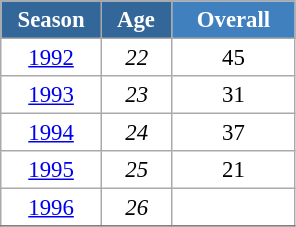<table class="wikitable" style="font-size:95%; text-align:center; border:grey solid 1px; border-collapse:collapse; background:#ffffff;">
<tr>
<th style="background-color:#369; color:white; width:60px;"> Season </th>
<th style="background-color:#369; color:white; width:40px;"> Age </th>
<th style="background-color:#4180be; color:white; width:75px;">Overall</th>
</tr>
<tr>
<td><a href='#'>1992</a></td>
<td><em>22</em></td>
<td>45</td>
</tr>
<tr>
<td><a href='#'>1993</a></td>
<td><em>23</em></td>
<td>31</td>
</tr>
<tr>
<td><a href='#'>1994</a></td>
<td><em>24</em></td>
<td>37</td>
</tr>
<tr>
<td><a href='#'>1995</a></td>
<td><em>25</em></td>
<td>21</td>
</tr>
<tr>
<td><a href='#'>1996</a></td>
<td><em>26</em></td>
<td></td>
</tr>
<tr>
</tr>
</table>
